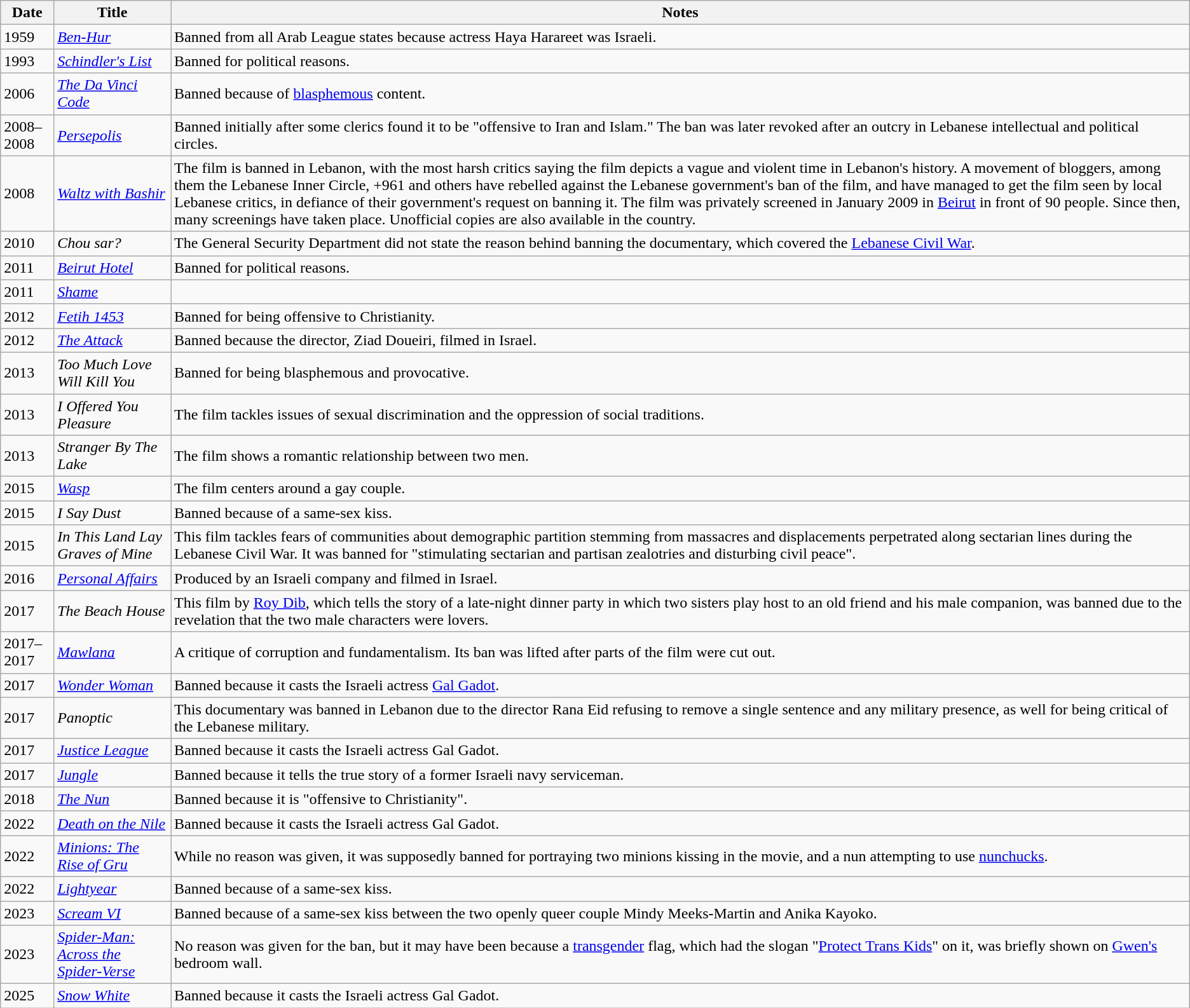<table class="wikitable sortable">
<tr>
<th>Date</th>
<th>Title</th>
<th>Notes</th>
</tr>
<tr>
<td>1959</td>
<td><em><a href='#'>Ben-Hur</a></em></td>
<td>Banned from all Arab League states because actress Haya Harareet was Israeli.</td>
</tr>
<tr>
<td>1993</td>
<td><em><a href='#'>Schindler's List</a></em></td>
<td>Banned for political reasons.</td>
</tr>
<tr>
<td>2006</td>
<td><em><a href='#'>The Da Vinci Code</a></em></td>
<td>Banned because of <a href='#'>blasphemous</a> content.</td>
</tr>
<tr>
<td>2008–2008</td>
<td><em><a href='#'>Persepolis</a></em></td>
<td>Banned initially after some clerics found it to be "offensive to Iran and Islam." The ban was later revoked after an outcry in Lebanese intellectual and political circles.</td>
</tr>
<tr>
<td>2008</td>
<td><em><a href='#'>Waltz with Bashir</a></em></td>
<td>The film is banned in Lebanon, with the most harsh critics saying the film depicts a vague and violent time in Lebanon's history. A movement of bloggers, among them the Lebanese Inner Circle, +961 and others have rebelled against the Lebanese government's ban of the film, and have managed to get the film seen by local Lebanese critics, in defiance of their government's request on banning it. The film was privately screened in January 2009 in <a href='#'>Beirut</a> in front of 90 people. Since then, many screenings have taken place. Unofficial copies are also available in the country.</td>
</tr>
<tr>
<td>2010</td>
<td><em>Chou sar?</em></td>
<td>The General Security Department did not state the reason behind banning the documentary, which covered the <a href='#'>Lebanese Civil War</a>.</td>
</tr>
<tr>
<td>2011</td>
<td><em><a href='#'>Beirut Hotel</a></em></td>
<td>Banned for political reasons.</td>
</tr>
<tr>
<td>2011</td>
<td><a href='#'><em>Shame</em></a></td>
<td></td>
</tr>
<tr>
<td>2012</td>
<td><em><a href='#'>Fetih 1453</a></em></td>
<td>Banned for being offensive to Christianity.</td>
</tr>
<tr>
<td>2012</td>
<td><a href='#'><em>The Attack</em></a></td>
<td>Banned because the director, Ziad Doueiri, filmed in Israel.</td>
</tr>
<tr>
<td>2013</td>
<td><em>Too Much Love Will Kill You</em></td>
<td>Banned for being blasphemous and provocative.</td>
</tr>
<tr>
<td>2013</td>
<td><em>I Offered You Pleasure</em></td>
<td>The film tackles issues of sexual discrimination and the oppression of social traditions.</td>
</tr>
<tr>
<td>2013</td>
<td><em>Stranger By The Lake</em></td>
<td>The film shows a romantic relationship between two men.</td>
</tr>
<tr>
<td>2015</td>
<td><em><a href='#'>Wasp</a></em></td>
<td>The film centers around a gay couple.</td>
</tr>
<tr>
<td>2015</td>
<td><em>I Say Dust</em></td>
<td>Banned because of a same-sex kiss.</td>
</tr>
<tr>
<td>2015</td>
<td><em>In This Land Lay Graves of Mine</em></td>
<td>This film tackles fears of communities about demographic partition stemming from massacres and displacements perpetrated along sectarian lines during the Lebanese Civil War. It was banned for "stimulating sectarian and partisan zealotries and disturbing civil peace".</td>
</tr>
<tr>
<td>2016</td>
<td><em><a href='#'>Personal Affairs</a></em></td>
<td>Produced by an Israeli company and filmed in Israel.</td>
</tr>
<tr>
<td>2017</td>
<td><em>The Beach House</em></td>
<td>This film by <a href='#'>Roy Dib</a>, which tells the story of a late-night dinner party in which two sisters play host to an old friend and his male companion, was banned due to the revelation that the two male characters were lovers.</td>
</tr>
<tr>
<td>2017–2017</td>
<td><a href='#'><em>Mawlana</em></a></td>
<td>A critique of corruption and fundamentalism. Its ban was lifted after parts of the film were cut out.</td>
</tr>
<tr>
<td>2017</td>
<td><a href='#'><em>Wonder Woman</em></a></td>
<td>Banned because it casts the Israeli actress <a href='#'>Gal Gadot</a>.</td>
</tr>
<tr>
<td>2017</td>
<td><em>Panoptic</em></td>
<td>This documentary was banned in Lebanon due to the director Rana Eid refusing to remove a single sentence and any military presence, as well for being critical of the Lebanese military.</td>
</tr>
<tr>
<td>2017</td>
<td><em><a href='#'>Justice League</a></em></td>
<td>Banned because it casts the Israeli actress Gal Gadot.</td>
</tr>
<tr>
<td>2017</td>
<td><em><a href='#'>Jungle</a></em></td>
<td>Banned because it tells the true story of a former Israeli navy serviceman.</td>
</tr>
<tr>
<td>2018</td>
<td><a href='#'><em>The Nun</em></a></td>
<td>Banned because it is "offensive to Christianity". </td>
</tr>
<tr>
<td>2022</td>
<td><em><a href='#'>Death on the Nile</a></em></td>
<td>Banned because it casts the Israeli actress Gal Gadot.</td>
</tr>
<tr>
<td>2022</td>
<td><em><a href='#'>Minions: The Rise of Gru</a></em></td>
<td>While no reason was given, it was supposedly banned for portraying two minions kissing in the movie, and a nun attempting to use <a href='#'>nunchucks</a>.</td>
</tr>
<tr>
<td>2022</td>
<td><a href='#'><em>Lightyear</em></a></td>
<td>Banned because of a same-sex kiss.</td>
</tr>
<tr>
<td>2023</td>
<td><em><a href='#'>Scream VI</a></em></td>
<td>Banned because of a same-sex kiss between the two openly queer couple Mindy Meeks-Martin and Anika Kayoko.</td>
</tr>
<tr>
<td>2023</td>
<td><em><a href='#'>Spider-Man: Across the Spider-Verse</a></em></td>
<td>No reason was given for the ban, but it may have been because a <a href='#'>transgender</a> flag, which had the slogan "<a href='#'>Protect Trans Kids</a>" on it, was briefly shown on <a href='#'>Gwen's</a> bedroom wall. </td>
</tr>
<tr>
<td>2025</td>
<td><em><a href='#'>Snow White</a></em></td>
<td>Banned because it casts the Israeli actress Gal Gadot.</td>
</tr>
</table>
